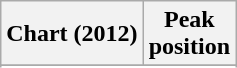<table class="wikitable sortable plainrowheaders" style="text-align:center">
<tr>
<th>Chart (2012)</th>
<th>Peak<br>position</th>
</tr>
<tr>
</tr>
<tr>
</tr>
<tr>
</tr>
</table>
